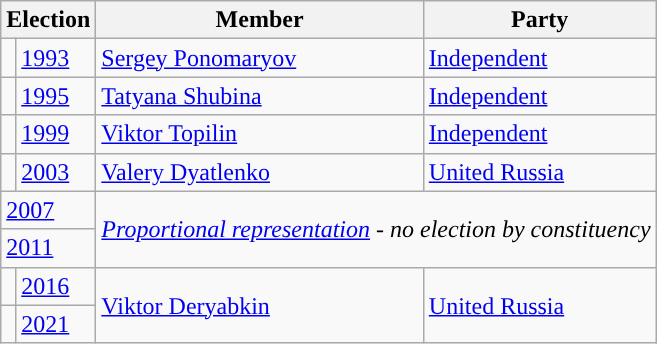<table class="wikitable">
<tr>
<th colspan="2">Election</th>
<th>Member</th>
<th>Party</th>
</tr>
<tr>
<td style="background-color:"></td>
<td><a href='#'>1993</a></td>
<td><a href='#'>Sergey Ponomaryov</a></td>
<td><a href='#'>Independent</a></td>
</tr>
<tr>
<td style="background-color:"></td>
<td><a href='#'>1995</a></td>
<td><a href='#'>Tatyana Shubina</a></td>
<td><a href='#'>Independent</a></td>
</tr>
<tr>
<td style="background-color:"></td>
<td><a href='#'>1999</a></td>
<td><a href='#'>Viktor Topilin</a></td>
<td><a href='#'>Independent</a></td>
</tr>
<tr>
<td style="background-color:"></td>
<td><a href='#'>2003</a></td>
<td><a href='#'>Valery Dyatlenko</a></td>
<td><a href='#'>United Russia</a></td>
</tr>
<tr>
<td colspan=2><a href='#'>2007</a></td>
<td colspan=2 rowspan=2><em><a href='#'>Proportional representation</a> - no election by constituency</em></td>
</tr>
<tr>
<td colspan=2><a href='#'>2011</a></td>
</tr>
<tr>
<td style="background-color: "></td>
<td><a href='#'>2016</a></td>
<td rowspan=2><a href='#'>Viktor Deryabkin</a></td>
<td rowspan=2><a href='#'>United Russia</a></td>
</tr>
<tr>
<td style="background-color: "></td>
<td><a href='#'>2021</a></td>
</tr>
</table>
